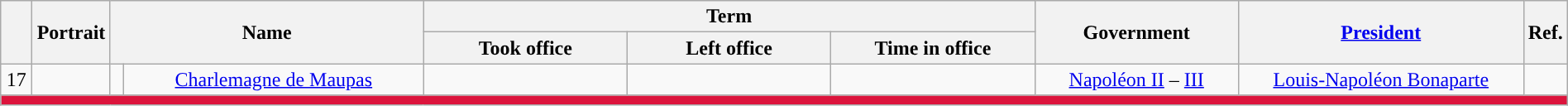<table class="wikitable" style="text-align:center; width:100%">
<tr>
<th style="width:2%" rowspan=2></th>
<th style="width:5%" rowspan=2>Portrait</th>
<th style="width:20%" rowspan=2, colspan=2>Name</th>
<th colspan=3>Term</th>
<th style="width:13%" rowspan=2>Government</th>
<th rowspan=2><a href='#'>President</a></th>
<th style="width:2%" rowspan=2>Ref.</th>
</tr>
<tr>
<th style="width:13%">Took office</th>
<th style="width:13%">Left office</th>
<th style="width:13%">Time in office</th>
</tr>
<tr>
<td>17</td>
<td></td>
<td style="background:"></td>
<td><a href='#'>Charlemagne de Maupas</a></td>
<td></td>
<td></td>
<td></td>
<td><a href='#'>Napoléon II</a> – <a href='#'>III</a></td>
<td><a href='#'>Louis-Napoléon Bonaparte</a></td>
<td></td>
</tr>
<tr bgcolor="crimson">
<td colspan=10></td>
</tr>
</table>
